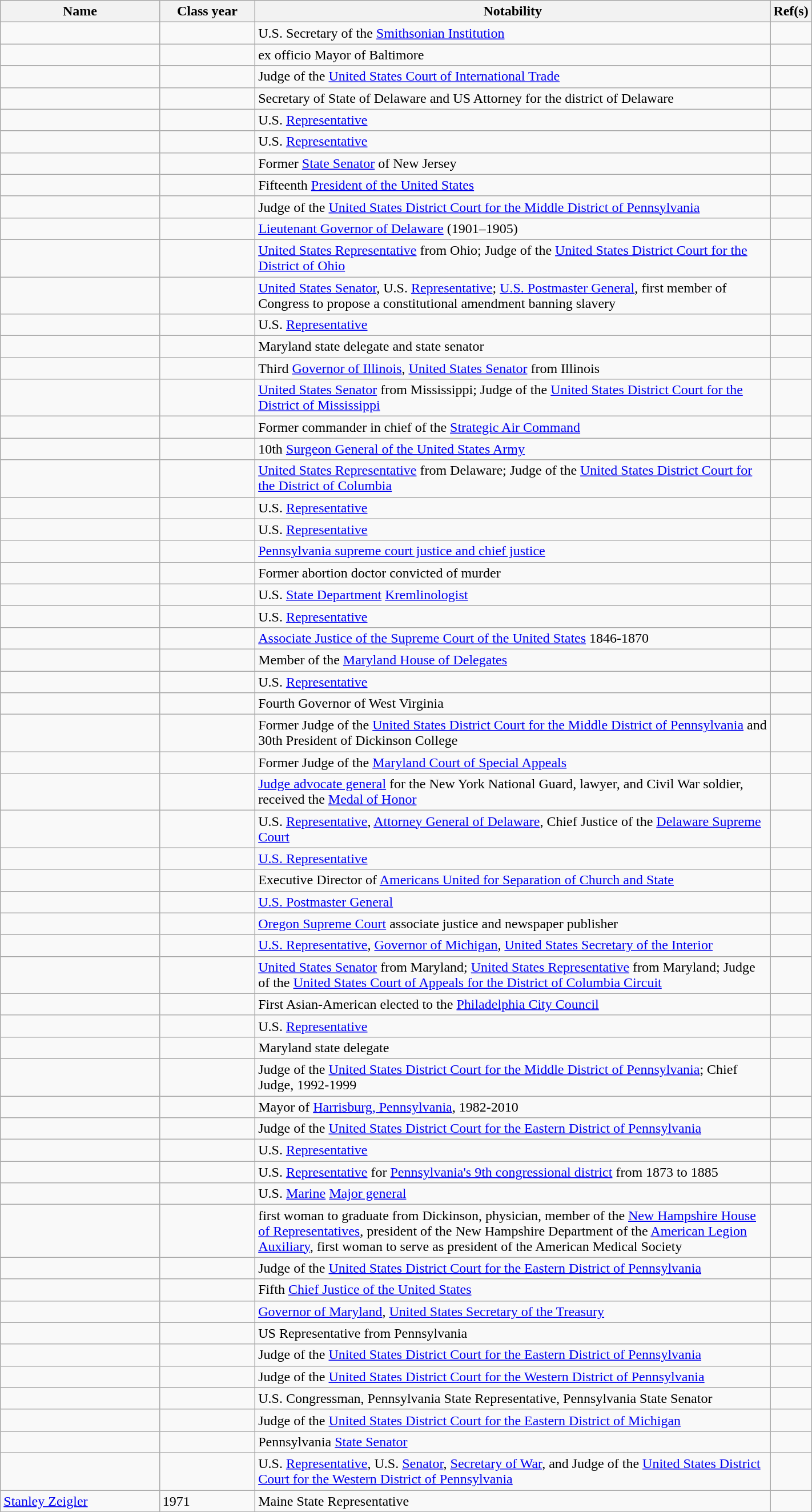<table class="wikitable sortable" style="width:75%;">
<tr valign="top">
<th style="width:20%;">Name</th>
<th style="width:12%;">Class year</th>
<th style="width:65%;" class="unsortable">Notability</th>
<th style="width:3%;" class="unsortable">Ref(s)</th>
</tr>
<tr valign="top">
<td></td>
<td></td>
<td>U.S. Secretary of the <a href='#'>Smithsonian Institution</a></td>
<td></td>
</tr>
<tr>
<td></td>
<td></td>
<td>ex officio Mayor of Baltimore</td>
<td></td>
</tr>
<tr>
<td></td>
<td></td>
<td>Judge of the <a href='#'>United States Court of International Trade</a></td>
<td></td>
</tr>
<tr>
<td></td>
<td></td>
<td>Secretary of State of Delaware and US Attorney for the district of Delaware</td>
<td></td>
</tr>
<tr>
<td></td>
<td data-sort-value="00"></td>
<td>U.S. <a href='#'>Representative</a></td>
<td></td>
</tr>
<tr>
<td></td>
<td></td>
<td>U.S. <a href='#'>Representative</a></td>
<td></td>
</tr>
<tr>
<td></td>
<td data-sort-value="00"></td>
<td>Former <a href='#'>State Senator</a> of New Jersey</td>
<td></td>
</tr>
<tr>
<td></td>
<td></td>
<td>Fifteenth <a href='#'>President of the United States</a></td>
<td></td>
</tr>
<tr>
<td></td>
<td></td>
<td>Judge of the <a href='#'>United States District Court for the Middle District of Pennsylvania</a></td>
<td></td>
</tr>
<tr>
<td></td>
<td></td>
<td><a href='#'>Lieutenant Governor of Delaware</a> (1901–1905)</td>
<td></td>
</tr>
<tr>
<td></td>
<td></td>
<td><a href='#'>United States Representative</a> from Ohio; Judge of the <a href='#'>United States District Court for the District of Ohio</a></td>
<td></td>
</tr>
<tr>
<td></td>
<td></td>
<td><a href='#'>United States Senator</a>, U.S. <a href='#'>Representative</a>; <a href='#'>U.S. Postmaster General</a>, first member of Congress to propose a constitutional amendment banning slavery</td>
<td></td>
</tr>
<tr>
<td></td>
<td></td>
<td>U.S. <a href='#'>Representative</a></td>
<td></td>
</tr>
<tr>
<td></td>
<td></td>
<td>Maryland state delegate and state senator</td>
<td></td>
</tr>
<tr>
<td></td>
<td></td>
<td>Third <a href='#'>Governor of Illinois</a>, <a href='#'>United States Senator</a> from Illinois</td>
<td></td>
</tr>
<tr>
<td></td>
<td></td>
<td><a href='#'>United States Senator</a> from Mississippi; Judge of the <a href='#'>United States District Court for the District of Mississippi</a></td>
<td></td>
</tr>
<tr>
<td></td>
<td></td>
<td>Former commander in chief of the <a href='#'>Strategic Air Command</a></td>
<td></td>
</tr>
<tr>
<td></td>
<td></td>
<td>10th <a href='#'>Surgeon General of the United States Army</a></td>
<td></td>
</tr>
<tr>
<td></td>
<td></td>
<td><a href='#'>United States Representative</a> from Delaware; Judge of the <a href='#'>United States District Court for the District of Columbia</a></td>
<td></td>
</tr>
<tr>
<td></td>
<td></td>
<td>U.S. <a href='#'>Representative</a></td>
<td></td>
</tr>
<tr>
<td></td>
<td></td>
<td>U.S. <a href='#'>Representative</a></td>
<td></td>
</tr>
<tr>
<td></td>
<td></td>
<td><a href='#'>Pennsylvania supreme court justice and chief justice</a></td>
<td></td>
</tr>
<tr>
<td></td>
<td></td>
<td>Former abortion doctor convicted of murder</td>
<td></td>
</tr>
<tr>
<td></td>
<td></td>
<td>U.S. <a href='#'>State Department</a> <a href='#'>Kremlinologist</a></td>
<td></td>
</tr>
<tr>
<td></td>
<td></td>
<td>U.S. <a href='#'>Representative</a></td>
<td></td>
</tr>
<tr>
<td></td>
<td></td>
<td><a href='#'>Associate Justice of the Supreme Court of the United States</a> 1846-1870</td>
<td></td>
</tr>
<tr>
<td></td>
<td></td>
<td>Member of the <a href='#'>Maryland House of Delegates</a></td>
<td></td>
</tr>
<tr>
<td></td>
<td></td>
<td>U.S. <a href='#'>Representative</a></td>
<td></td>
</tr>
<tr>
<td></td>
<td></td>
<td>Fourth Governor of West Virginia</td>
<td></td>
</tr>
<tr>
<td></td>
<td></td>
<td>Former Judge of the <a href='#'>United States District Court for the Middle District of Pennsylvania</a> and 30th President of Dickinson College</td>
<td></td>
</tr>
<tr>
<td></td>
<td></td>
<td>Former Judge of the <a href='#'>Maryland Court of Special Appeals</a></td>
<td></td>
</tr>
<tr>
<td></td>
<td></td>
<td><a href='#'>Judge advocate general</a> for the New York National Guard, lawyer, and Civil War soldier, received the <a href='#'>Medal of Honor</a></td>
<td></td>
</tr>
<tr>
<td></td>
<td></td>
<td>U.S. <a href='#'>Representative</a>, <a href='#'>Attorney General of Delaware</a>, Chief Justice of the <a href='#'>Delaware Supreme Court</a></td>
<td></td>
</tr>
<tr>
<td></td>
<td></td>
<td><a href='#'>U.S. Representative</a></td>
<td></td>
</tr>
<tr>
<td></td>
<td></td>
<td>Executive Director of <a href='#'>Americans United for Separation of Church and State</a></td>
</tr>
<tr>
<td></td>
<td></td>
<td><a href='#'>U.S. Postmaster General</a></td>
<td></td>
</tr>
<tr>
<td></td>
<td data-sort-value="00"></td>
<td><a href='#'>Oregon Supreme Court</a> associate justice and newspaper publisher</td>
<td></td>
</tr>
<tr>
<td></td>
<td></td>
<td><a href='#'>U.S. Representative</a>, <a href='#'>Governor of Michigan</a>, <a href='#'>United States Secretary of the Interior</a></td>
<td></td>
</tr>
<tr>
<td></td>
<td></td>
<td><a href='#'>United States Senator</a> from Maryland; <a href='#'>United States Representative</a> from Maryland; Judge of the <a href='#'>United States Court of Appeals for the District of Columbia Circuit</a></td>
<td></td>
</tr>
<tr>
<td></td>
<td></td>
<td>First Asian-American elected to the <a href='#'>Philadelphia City Council</a></td>
<td></td>
</tr>
<tr>
<td></td>
<td></td>
<td>U.S. <a href='#'>Representative</a></td>
<td></td>
</tr>
<tr>
<td></td>
<td></td>
<td>Maryland state delegate</td>
<td></td>
</tr>
<tr>
<td></td>
<td></td>
<td>Judge of the <a href='#'>United States District Court for the Middle District of Pennsylvania</a>; Chief Judge, 1992-1999</td>
<td></td>
</tr>
<tr>
<td></td>
<td></td>
<td>Mayor of <a href='#'>Harrisburg, Pennsylvania</a>, 1982-2010</td>
<td></td>
</tr>
<tr>
<td></td>
<td></td>
<td>Judge of the <a href='#'>United States District Court for the Eastern District of Pennsylvania</a></td>
<td></td>
</tr>
<tr>
<td></td>
<td></td>
<td>U.S. <a href='#'>Representative</a></td>
<td></td>
</tr>
<tr>
<td></td>
<td></td>
<td>U.S. <a href='#'>Representative</a> for <a href='#'>Pennsylvania's 9th congressional district</a> from 1873 to 1885</td>
<td></td>
</tr>
<tr>
<td></td>
<td></td>
<td>U.S. <a href='#'>Marine</a> <a href='#'>Major general</a></td>
<td></td>
</tr>
<tr>
<td></td>
<td></td>
<td>first woman to graduate from Dickinson, physician, member of the <a href='#'>New Hampshire House of Representatives</a>, president of the New Hampshire Department of the <a href='#'>American Legion Auxiliary</a>, first woman to serve as president of the American Medical Society</td>
<td></td>
</tr>
<tr>
<td></td>
<td></td>
<td>Judge of the <a href='#'>United States District Court for the Eastern District of Pennsylvania</a></td>
<td></td>
</tr>
<tr>
<td></td>
<td></td>
<td>Fifth <a href='#'>Chief Justice of the United States</a></td>
<td></td>
</tr>
<tr>
<td></td>
<td></td>
<td><a href='#'>Governor of Maryland</a>, <a href='#'>United States Secretary of the Treasury</a></td>
<td></td>
</tr>
<tr>
<td></td>
<td></td>
<td>US Representative from Pennsylvania</td>
<td></td>
</tr>
<tr>
<td></td>
<td></td>
<td>Judge of the <a href='#'>United States District Court for the Eastern District of Pennsylvania</a></td>
<td></td>
</tr>
<tr>
<td></td>
<td></td>
<td>Judge of the <a href='#'>United States District Court for the Western District of Pennsylvania</a></td>
<td></td>
</tr>
<tr>
<td></td>
<td></td>
<td>U.S. Congressman, Pennsylvania State Representative, Pennsylvania State Senator</td>
<td></td>
</tr>
<tr>
<td></td>
<td></td>
<td>Judge of the <a href='#'>United States District Court for the Eastern District of Michigan</a></td>
<td></td>
</tr>
<tr>
<td></td>
<td></td>
<td>Pennsylvania <a href='#'>State Senator</a></td>
<td></td>
</tr>
<tr>
<td></td>
<td></td>
<td>U.S. <a href='#'>Representative</a>, U.S. <a href='#'>Senator</a>, <a href='#'>Secretary of War</a>, and Judge of the <a href='#'>United States District Court for the Western District of Pennsylvania</a></td>
<td></td>
</tr>
<tr>
<td><a href='#'>Stanley Zeigler</a></td>
<td>1971</td>
<td>Maine State Representative</td>
<td></td>
</tr>
</table>
